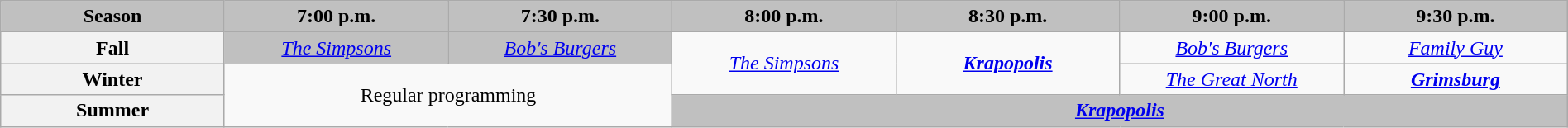<table class="wikitable" style="width:100%;margin-right:0;text-align:center">
<tr>
<th style="background-color:#C0C0C0;text-align:center;width:11.5%;">Season</th>
<th style="background-color:#C0C0C0;text-align:center;width:11.5%;">7:00 p.m.</th>
<th style="background-color:#C0C0C0;text-align:center;width:11.5%;">7:30 p.m.</th>
<th style="background-color:#C0C0C0;text-align:center;width:11.5%;">8:00 p.m.</th>
<th style="background-color:#C0C0C0;text-align:center;width:11.5%;">8:30 p.m.</th>
<th style="background-color:#C0C0C0;text-align:center;width:11.5%;">9:00 p.m.</th>
<th style="background-color:#C0C0C0;text-align:center;width:11.5%;">9:30 p.m.</th>
</tr>
<tr>
<th>Fall</th>
<td style="background:#C0C0C0;"><em><a href='#'>The Simpsons</a></em> </td>
<td style="background:#C0C0C0;"><em><a href='#'>Bob's Burgers</a></em> </td>
<td rowspan="2"><em><a href='#'>The Simpsons</a></em></td>
<td rowspan="2"><strong><em><a href='#'>Krapopolis</a></em></strong></td>
<td><em><a href='#'>Bob's Burgers</a></em></td>
<td><em><a href='#'>Family Guy</a></em></td>
</tr>
<tr>
<th>Winter</th>
<td colspan="2" rowspan="2">Regular programming</td>
<td><em><a href='#'>The Great North</a></em></td>
<td><strong><em><a href='#'>Grimsburg</a></em></strong></td>
</tr>
<tr>
<th>Summer</th>
<td colspan="4" style="background:#C0C0C0;"><strong><em><a href='#'>Krapopolis</a></em></strong> </td>
</tr>
</table>
